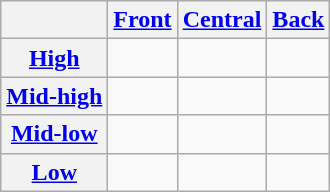<table class="wikitable" style="text-align:center">
<tr>
<th></th>
<th><a href='#'>Front</a></th>
<th><a href='#'>Central</a></th>
<th><a href='#'>Back</a></th>
</tr>
<tr>
<th><a href='#'>High</a></th>
<td> </td>
<td></td>
<td> </td>
</tr>
<tr>
<th><a href='#'>Mid-high</a></th>
<td> </td>
<td></td>
<td> </td>
</tr>
<tr>
<th><a href='#'>Mid-low</a></th>
<td> </td>
<td></td>
<td> </td>
</tr>
<tr>
<th><a href='#'>Low</a></th>
<td></td>
<td> </td>
<td></td>
</tr>
</table>
